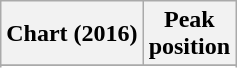<table class="wikitable sortable plainrowheaders" style="text-align:center">
<tr>
<th scope="col">Chart (2016)</th>
<th scope="col">Peak<br> position</th>
</tr>
<tr>
</tr>
<tr>
</tr>
<tr>
</tr>
<tr>
</tr>
<tr>
</tr>
<tr>
</tr>
<tr>
</tr>
<tr>
</tr>
<tr>
</tr>
<tr>
</tr>
<tr>
</tr>
<tr>
</tr>
<tr>
</tr>
<tr>
</tr>
<tr>
</tr>
<tr>
</tr>
<tr>
</tr>
<tr>
</tr>
<tr>
</tr>
<tr>
</tr>
<tr>
</tr>
<tr>
</tr>
<tr>
</tr>
<tr>
</tr>
<tr>
</tr>
</table>
